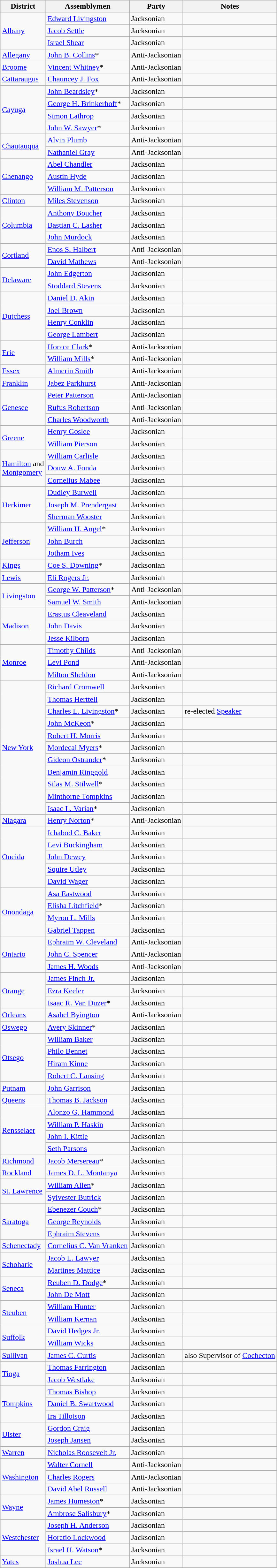<table class=wikitable>
<tr>
<th>District</th>
<th>Assemblymen</th>
<th>Party</th>
<th>Notes</th>
</tr>
<tr>
<td rowspan="3"><a href='#'>Albany</a></td>
<td><a href='#'>Edward Livingston</a></td>
<td>Jacksonian</td>
<td></td>
</tr>
<tr>
<td><a href='#'>Jacob Settle</a></td>
<td>Jacksonian</td>
<td></td>
</tr>
<tr>
<td><a href='#'>Israel Shear</a></td>
<td>Jacksonian</td>
<td></td>
</tr>
<tr>
<td><a href='#'>Allegany</a></td>
<td><a href='#'>John B. Collins</a>*</td>
<td>Anti-Jacksonian</td>
<td></td>
</tr>
<tr>
<td><a href='#'>Broome</a></td>
<td><a href='#'>Vincent Whitney</a>*</td>
<td>Anti-Jacksonian</td>
<td></td>
</tr>
<tr>
<td><a href='#'>Cattaraugus</a></td>
<td><a href='#'>Chauncey J. Fox</a></td>
<td>Anti-Jacksonian</td>
<td></td>
</tr>
<tr>
<td rowspan="4"><a href='#'>Cayuga</a></td>
<td><a href='#'>John Beardsley</a>*</td>
<td>Jacksonian</td>
<td></td>
</tr>
<tr>
<td><a href='#'>George H. Brinkerhoff</a>*</td>
<td>Jacksonian</td>
<td></td>
</tr>
<tr>
<td><a href='#'>Simon Lathrop</a></td>
<td>Jacksonian</td>
<td></td>
</tr>
<tr>
<td><a href='#'>John W. Sawyer</a>*</td>
<td>Jacksonian</td>
<td></td>
</tr>
<tr>
<td rowspan="2"><a href='#'>Chautauqua</a></td>
<td><a href='#'>Alvin Plumb</a></td>
<td>Anti-Jacksonian</td>
<td></td>
</tr>
<tr>
<td><a href='#'>Nathaniel Gray</a></td>
<td>Anti-Jacksonian</td>
<td></td>
</tr>
<tr>
<td rowspan="3"><a href='#'>Chenango</a></td>
<td><a href='#'>Abel Chandler</a></td>
<td>Jacksonian</td>
<td></td>
</tr>
<tr>
<td><a href='#'>Austin Hyde</a></td>
<td>Jacksonian</td>
<td></td>
</tr>
<tr>
<td><a href='#'>William M. Patterson</a></td>
<td>Jacksonian</td>
<td></td>
</tr>
<tr>
<td><a href='#'>Clinton</a></td>
<td><a href='#'>Miles Stevenson</a></td>
<td>Jacksonian</td>
<td></td>
</tr>
<tr>
<td rowspan="3"><a href='#'>Columbia</a></td>
<td><a href='#'>Anthony Boucher</a></td>
<td>Jacksonian</td>
<td></td>
</tr>
<tr>
<td><a href='#'>Bastian C. Lasher</a></td>
<td>Jacksonian</td>
<td></td>
</tr>
<tr>
<td><a href='#'>John Murdock</a></td>
<td>Jacksonian</td>
<td></td>
</tr>
<tr>
<td rowspan="2"><a href='#'>Cortland</a></td>
<td><a href='#'>Enos S. Halbert</a></td>
<td>Anti-Jacksonian</td>
<td></td>
</tr>
<tr>
<td><a href='#'>David Mathews</a></td>
<td>Anti-Jacksonian</td>
<td></td>
</tr>
<tr>
<td rowspan="2"><a href='#'>Delaware</a></td>
<td><a href='#'>John Edgerton</a></td>
<td>Jacksonian</td>
<td></td>
</tr>
<tr>
<td><a href='#'>Stoddard Stevens</a></td>
<td>Jacksonian</td>
<td></td>
</tr>
<tr>
<td rowspan="4"><a href='#'>Dutchess</a></td>
<td><a href='#'>Daniel D. Akin</a></td>
<td>Jacksonian</td>
<td></td>
</tr>
<tr>
<td><a href='#'>Joel Brown</a></td>
<td>Jacksonian</td>
<td></td>
</tr>
<tr>
<td><a href='#'>Henry Conklin</a></td>
<td>Jacksonian</td>
<td></td>
</tr>
<tr>
<td><a href='#'>George Lambert</a></td>
<td>Jacksonian</td>
<td></td>
</tr>
<tr>
<td rowspan="2"><a href='#'>Erie</a></td>
<td><a href='#'>Horace Clark</a>*</td>
<td>Anti-Jacksonian</td>
<td></td>
</tr>
<tr>
<td><a href='#'>William Mills</a>*</td>
<td>Anti-Jacksonian</td>
<td></td>
</tr>
<tr>
<td><a href='#'>Essex</a></td>
<td><a href='#'>Almerin Smith</a></td>
<td>Anti-Jacksonian</td>
<td></td>
</tr>
<tr>
<td><a href='#'>Franklin</a></td>
<td><a href='#'>Jabez Parkhurst</a></td>
<td>Anti-Jacksonian</td>
<td></td>
</tr>
<tr>
<td rowspan="3"><a href='#'>Genesee</a></td>
<td><a href='#'>Peter Patterson</a></td>
<td>Anti-Jacksonian</td>
<td></td>
</tr>
<tr>
<td><a href='#'>Rufus Robertson</a></td>
<td>Anti-Jacksonian</td>
<td></td>
</tr>
<tr>
<td><a href='#'>Charles Woodworth</a></td>
<td>Anti-Jacksonian</td>
<td></td>
</tr>
<tr>
<td rowspan="2"><a href='#'>Greene</a></td>
<td><a href='#'>Henry Goslee</a></td>
<td>Jacksonian</td>
<td></td>
</tr>
<tr>
<td><a href='#'>William Pierson</a></td>
<td>Jacksonian</td>
<td></td>
</tr>
<tr>
<td rowspan="3"><a href='#'>Hamilton</a> and <br><a href='#'>Montgomery</a></td>
<td><a href='#'>William Carlisle</a></td>
<td>Jacksonian</td>
<td></td>
</tr>
<tr>
<td><a href='#'>Douw A. Fonda</a></td>
<td>Jacksonian</td>
<td></td>
</tr>
<tr>
<td><a href='#'>Cornelius Mabee</a></td>
<td>Jacksonian</td>
<td></td>
</tr>
<tr>
<td rowspan="3"><a href='#'>Herkimer</a></td>
<td><a href='#'>Dudley Burwell</a></td>
<td>Jacksonian</td>
<td></td>
</tr>
<tr>
<td><a href='#'>Joseph M. Prendergast</a></td>
<td>Jacksonian</td>
<td></td>
</tr>
<tr>
<td><a href='#'>Sherman Wooster</a></td>
<td>Jacksonian</td>
<td></td>
</tr>
<tr>
<td rowspan="3"><a href='#'>Jefferson</a></td>
<td><a href='#'>William H. Angel</a>*</td>
<td>Jacksonian</td>
<td></td>
</tr>
<tr>
<td><a href='#'>John Burch</a></td>
<td>Jacksonian</td>
<td></td>
</tr>
<tr>
<td><a href='#'>Jotham Ives</a></td>
<td>Jacksonian</td>
<td></td>
</tr>
<tr>
<td><a href='#'>Kings</a></td>
<td><a href='#'>Coe S. Downing</a>*</td>
<td>Jacksonian</td>
<td></td>
</tr>
<tr>
<td><a href='#'>Lewis</a></td>
<td><a href='#'>Eli Rogers Jr.</a></td>
<td>Jacksonian</td>
<td></td>
</tr>
<tr>
<td rowspan="2"><a href='#'>Livingston</a></td>
<td><a href='#'>George W. Patterson</a>*</td>
<td>Anti-Jacksonian</td>
<td></td>
</tr>
<tr>
<td><a href='#'>Samuel W. Smith</a></td>
<td>Anti-Jacksonian</td>
<td></td>
</tr>
<tr>
<td rowspan="3"><a href='#'>Madison</a></td>
<td><a href='#'>Erastus Cleaveland</a></td>
<td>Jacksonian</td>
<td></td>
</tr>
<tr>
<td><a href='#'>John Davis</a></td>
<td>Jacksonian</td>
<td></td>
</tr>
<tr>
<td><a href='#'>Jesse Kilborn</a></td>
<td>Jacksonian</td>
<td></td>
</tr>
<tr>
<td rowspan="3"><a href='#'>Monroe</a></td>
<td><a href='#'>Timothy Childs</a></td>
<td>Anti-Jacksonian</td>
<td></td>
</tr>
<tr>
<td><a href='#'>Levi Pond</a></td>
<td>Anti-Jacksonian</td>
<td></td>
</tr>
<tr>
<td><a href='#'>Milton Sheldon</a></td>
<td>Anti-Jacksonian</td>
<td></td>
</tr>
<tr>
<td rowspan="11"><a href='#'>New York</a></td>
<td><a href='#'>Richard Cromwell</a></td>
<td>Jacksonian</td>
<td></td>
</tr>
<tr>
<td><a href='#'>Thomas Herttell</a></td>
<td>Jacksonian</td>
<td></td>
</tr>
<tr>
<td><a href='#'>Charles L. Livingston</a>*</td>
<td>Jacksonian</td>
<td>re-elected <a href='#'>Speaker</a></td>
</tr>
<tr>
<td><a href='#'>John McKeon</a>*</td>
<td>Jacksonian</td>
<td></td>
</tr>
<tr>
<td><a href='#'>Robert H. Morris</a></td>
<td>Jacksonian</td>
<td></td>
</tr>
<tr>
<td><a href='#'>Mordecai Myers</a>*</td>
<td>Jacksonian</td>
<td></td>
</tr>
<tr>
<td><a href='#'>Gideon Ostrander</a>*</td>
<td>Jacksonian</td>
<td></td>
</tr>
<tr>
<td><a href='#'>Benjamin Ringgold</a></td>
<td>Jacksonian</td>
<td></td>
</tr>
<tr>
<td><a href='#'>Silas M. Stilwell</a>*</td>
<td>Jacksonian</td>
<td></td>
</tr>
<tr>
<td><a href='#'>Minthorne Tompkins</a></td>
<td>Jacksonian</td>
<td></td>
</tr>
<tr>
<td><a href='#'>Isaac L. Varian</a>*</td>
<td>Jacksonian</td>
<td></td>
</tr>
<tr>
<td><a href='#'>Niagara</a></td>
<td><a href='#'>Henry Norton</a>*</td>
<td>Anti-Jacksonian</td>
<td></td>
</tr>
<tr>
<td rowspan="5"><a href='#'>Oneida</a></td>
<td><a href='#'>Ichabod C. Baker</a></td>
<td>Jacksonian</td>
<td></td>
</tr>
<tr>
<td><a href='#'>Levi Buckingham</a></td>
<td>Jacksonian</td>
<td></td>
</tr>
<tr>
<td><a href='#'>John Dewey</a></td>
<td>Jacksonian</td>
<td></td>
</tr>
<tr>
<td><a href='#'>Squire Utley</a></td>
<td>Jacksonian</td>
<td></td>
</tr>
<tr>
<td><a href='#'>David Wager</a></td>
<td>Jacksonian</td>
<td></td>
</tr>
<tr>
<td rowspan="4"><a href='#'>Onondaga</a></td>
<td><a href='#'>Asa Eastwood</a></td>
<td>Jacksonian</td>
<td></td>
</tr>
<tr>
<td><a href='#'>Elisha Litchfield</a>*</td>
<td>Jacksonian</td>
<td></td>
</tr>
<tr>
<td><a href='#'>Myron L. Mills</a></td>
<td>Jacksonian</td>
<td></td>
</tr>
<tr>
<td><a href='#'>Gabriel Tappen</a></td>
<td>Jacksonian</td>
<td></td>
</tr>
<tr>
<td rowspan="3"><a href='#'>Ontario</a></td>
<td><a href='#'>Ephraim W. Cleveland</a></td>
<td>Anti-Jacksonian</td>
<td></td>
</tr>
<tr>
<td><a href='#'>John C. Spencer</a></td>
<td>Anti-Jacksonian</td>
<td></td>
</tr>
<tr>
<td><a href='#'>James H. Woods</a></td>
<td>Anti-Jacksonian</td>
<td></td>
</tr>
<tr>
<td rowspan="3"><a href='#'>Orange</a></td>
<td><a href='#'>James Finch Jr.</a></td>
<td>Jacksonian</td>
<td></td>
</tr>
<tr>
<td><a href='#'>Ezra Keeler</a></td>
<td>Jacksonian</td>
<td></td>
</tr>
<tr>
<td><a href='#'>Isaac R. Van Duzer</a>*</td>
<td>Jacksonian</td>
<td></td>
</tr>
<tr>
<td><a href='#'>Orleans</a></td>
<td><a href='#'>Asahel Byington</a></td>
<td>Anti-Jacksonian</td>
<td></td>
</tr>
<tr>
<td><a href='#'>Oswego</a></td>
<td><a href='#'>Avery Skinner</a>*</td>
<td>Jacksonian</td>
<td></td>
</tr>
<tr>
<td rowspan="4"><a href='#'>Otsego</a></td>
<td><a href='#'>William Baker</a></td>
<td>Jacksonian</td>
<td></td>
</tr>
<tr>
<td><a href='#'>Philo Bennet</a></td>
<td>Jacksonian</td>
<td></td>
</tr>
<tr>
<td><a href='#'>Hiram Kinne</a></td>
<td>Jacksonian</td>
<td></td>
</tr>
<tr>
<td><a href='#'>Robert C. Lansing</a></td>
<td>Jacksonian</td>
<td></td>
</tr>
<tr>
<td><a href='#'>Putnam</a></td>
<td><a href='#'>John Garrison</a></td>
<td>Jacksonian</td>
<td></td>
</tr>
<tr>
<td><a href='#'>Queens</a></td>
<td><a href='#'>Thomas B. Jackson</a></td>
<td>Jacksonian</td>
<td></td>
</tr>
<tr>
<td rowspan="4"><a href='#'>Rensselaer</a></td>
<td><a href='#'>Alonzo G. Hammond</a></td>
<td>Jacksonian</td>
<td></td>
</tr>
<tr>
<td><a href='#'>William P. Haskin</a></td>
<td>Jacksonian</td>
<td></td>
</tr>
<tr>
<td><a href='#'>John I. Kittle</a></td>
<td>Jacksonian</td>
<td></td>
</tr>
<tr>
<td><a href='#'>Seth Parsons</a></td>
<td>Jacksonian</td>
<td></td>
</tr>
<tr>
<td><a href='#'>Richmond</a></td>
<td><a href='#'>Jacob Mersereau</a>*</td>
<td>Jacksonian</td>
<td></td>
</tr>
<tr>
<td><a href='#'>Rockland</a></td>
<td><a href='#'>James D. L. Montanya</a></td>
<td>Jacksonian</td>
<td></td>
</tr>
<tr>
<td rowspan="2"><a href='#'>St. Lawrence</a></td>
<td><a href='#'>William Allen</a>*</td>
<td>Jacksonian</td>
<td></td>
</tr>
<tr>
<td><a href='#'>Sylvester Butrick</a></td>
<td>Jacksonian</td>
<td></td>
</tr>
<tr>
<td rowspan="3"><a href='#'>Saratoga</a></td>
<td><a href='#'>Ebenezer Couch</a>*</td>
<td>Jacksonian</td>
<td></td>
</tr>
<tr>
<td><a href='#'>George Reynolds</a></td>
<td>Jacksonian</td>
<td></td>
</tr>
<tr>
<td><a href='#'>Ephraim Stevens</a></td>
<td>Jacksonian</td>
<td></td>
</tr>
<tr>
<td><a href='#'>Schenectady</a></td>
<td><a href='#'>Cornelius C. Van Vranken</a></td>
<td>Jacksonian</td>
<td></td>
</tr>
<tr>
<td rowspan="2"><a href='#'>Schoharie</a></td>
<td><a href='#'>Jacob L. Lawyer</a></td>
<td>Jacksonian</td>
<td></td>
</tr>
<tr>
<td><a href='#'>Martines Mattice</a></td>
<td>Jacksonian</td>
<td></td>
</tr>
<tr>
<td rowspan="2"><a href='#'>Seneca</a></td>
<td><a href='#'>Reuben D. Dodge</a>*</td>
<td>Jacksonian</td>
<td></td>
</tr>
<tr>
<td><a href='#'>John De Mott</a></td>
<td>Jacksonian</td>
<td></td>
</tr>
<tr>
<td rowspan="2"><a href='#'>Steuben</a></td>
<td><a href='#'>William Hunter</a></td>
<td>Jacksonian</td>
<td></td>
</tr>
<tr>
<td><a href='#'>William Kernan</a></td>
<td>Jacksonian</td>
<td></td>
</tr>
<tr>
<td rowspan="2"><a href='#'>Suffolk</a></td>
<td><a href='#'>David Hedges Jr.</a></td>
<td>Jacksonian</td>
<td></td>
</tr>
<tr>
<td><a href='#'>William Wicks</a></td>
<td>Jacksonian</td>
<td></td>
</tr>
<tr>
<td><a href='#'>Sullivan</a></td>
<td><a href='#'>James C. Curtis</a></td>
<td>Jacksonian</td>
<td>also Supervisor of <a href='#'>Cochecton</a></td>
</tr>
<tr>
<td rowspan="2"><a href='#'>Tioga</a></td>
<td><a href='#'>Thomas Farrington</a></td>
<td>Jacksonian</td>
<td></td>
</tr>
<tr>
<td><a href='#'>Jacob Westlake</a></td>
<td>Jacksonian</td>
<td></td>
</tr>
<tr>
<td rowspan="3"><a href='#'>Tompkins</a></td>
<td><a href='#'>Thomas Bishop</a></td>
<td>Jacksonian</td>
<td></td>
</tr>
<tr>
<td><a href='#'>Daniel B. Swartwood</a></td>
<td>Jacksonian</td>
<td></td>
</tr>
<tr>
<td><a href='#'>Ira Tillotson</a></td>
<td>Jacksonian</td>
<td></td>
</tr>
<tr>
<td rowspan="2"><a href='#'>Ulster</a></td>
<td><a href='#'>Gordon Craig</a></td>
<td>Jacksonian</td>
<td></td>
</tr>
<tr>
<td><a href='#'>Joseph Jansen</a></td>
<td>Jacksonian</td>
<td></td>
</tr>
<tr>
<td><a href='#'>Warren</a></td>
<td><a href='#'>Nicholas Roosevelt Jr.</a></td>
<td>Jacksonian</td>
<td></td>
</tr>
<tr>
<td rowspan="3"><a href='#'>Washington</a></td>
<td><a href='#'>Walter Cornell</a></td>
<td>Anti-Jacksonian</td>
<td></td>
</tr>
<tr>
<td><a href='#'>Charles Rogers</a></td>
<td>Anti-Jacksonian</td>
<td></td>
</tr>
<tr>
<td><a href='#'>David Abel Russell</a></td>
<td>Anti-Jacksonian</td>
<td></td>
</tr>
<tr>
<td rowspan="2"><a href='#'>Wayne</a></td>
<td><a href='#'>James Humeston</a>*</td>
<td>Jacksonian</td>
<td></td>
</tr>
<tr>
<td><a href='#'>Ambrose Salisbury</a>*</td>
<td>Jacksonian</td>
<td></td>
</tr>
<tr>
<td rowspan="3"><a href='#'>Westchester</a></td>
<td><a href='#'>Joseph H. Anderson</a></td>
<td>Jacksonian</td>
<td></td>
</tr>
<tr>
<td><a href='#'>Horatio Lockwood</a></td>
<td>Jacksonian</td>
<td></td>
</tr>
<tr>
<td><a href='#'>Israel H. Watson</a>*</td>
<td>Jacksonian</td>
<td></td>
</tr>
<tr>
<td><a href='#'>Yates</a></td>
<td><a href='#'>Joshua Lee</a></td>
<td>Jacksonian</td>
<td></td>
</tr>
<tr>
</tr>
</table>
